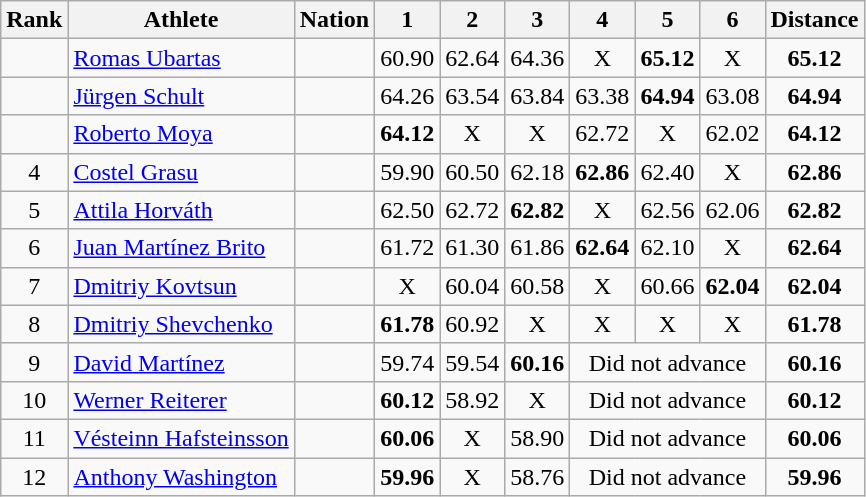<table class="wikitable sortable" style="text-align:center;">
<tr>
<th>Rank</th>
<th>Athlete</th>
<th>Nation</th>
<th>1</th>
<th>2</th>
<th>3</th>
<th>4</th>
<th>5</th>
<th>6</th>
<th>Distance</th>
</tr>
<tr>
<td></td>
<td align=left><a href='#'>Romas Ubartas</a></td>
<td align=left></td>
<td>60.90</td>
<td>62.64</td>
<td>64.36</td>
<td data-sort-value=1.00>X</td>
<td><strong>65.12</strong></td>
<td data-sort-value=1.00>X</td>
<td><strong>65.12</strong></td>
</tr>
<tr>
<td></td>
<td align=left><a href='#'>Jürgen Schult</a></td>
<td align=left></td>
<td>64.26</td>
<td>63.54</td>
<td>63.84</td>
<td>63.38</td>
<td><strong>64.94</strong></td>
<td>63.08</td>
<td><strong>64.94</strong></td>
</tr>
<tr>
<td></td>
<td align=left><a href='#'>Roberto Moya</a></td>
<td align=left></td>
<td><strong>64.12</strong></td>
<td data-sort-value=1.00>X</td>
<td data-sort-value=1.00>X</td>
<td>62.72</td>
<td data-sort-value=1.00>X</td>
<td>62.02</td>
<td><strong>64.12</strong></td>
</tr>
<tr>
<td>4</td>
<td align=left><a href='#'>Costel Grasu</a></td>
<td align=left></td>
<td>59.90</td>
<td>60.50</td>
<td>62.18</td>
<td><strong>62.86</strong></td>
<td>62.40</td>
<td data-sort-value=1.00>X</td>
<td><strong>62.86</strong></td>
</tr>
<tr>
<td>5</td>
<td align=left><a href='#'>Attila Horváth</a></td>
<td align=left></td>
<td>62.50</td>
<td>62.72</td>
<td><strong>62.82</strong></td>
<td data-sort-value=1.00>X</td>
<td>62.56</td>
<td>62.06</td>
<td><strong>62.82</strong></td>
</tr>
<tr>
<td>6</td>
<td align=left><a href='#'>Juan Martínez Brito</a></td>
<td align=left></td>
<td>61.72</td>
<td>61.30</td>
<td>61.86</td>
<td><strong>62.64</strong></td>
<td>62.10</td>
<td data-sort-value=1.00>X</td>
<td><strong>62.64</strong></td>
</tr>
<tr>
<td>7</td>
<td align=left><a href='#'>Dmitriy Kovtsun</a></td>
<td align=left></td>
<td data-sort-value=1.00>X</td>
<td>60.04</td>
<td>60.58</td>
<td data-sort-value=1.00>X</td>
<td>60.66</td>
<td><strong>62.04</strong></td>
<td><strong>62.04</strong></td>
</tr>
<tr>
<td>8</td>
<td align=left><a href='#'>Dmitriy Shevchenko</a></td>
<td align=left></td>
<td><strong>61.78</strong></td>
<td>60.92</td>
<td data-sort-value=1.00>X</td>
<td data-sort-value=1.00>X</td>
<td data-sort-value=1.00>X</td>
<td data-sort-value=1.00>X</td>
<td><strong>61.78</strong></td>
</tr>
<tr>
<td>9</td>
<td align=left><a href='#'>David Martínez</a></td>
<td align=left></td>
<td>59.74</td>
<td>59.54</td>
<td><strong>60.16</strong></td>
<td colspan=3 data-sort-value=0.00>Did not advance</td>
<td><strong>60.16</strong></td>
</tr>
<tr>
<td>10</td>
<td align=left><a href='#'>Werner Reiterer</a></td>
<td align=left></td>
<td><strong>60.12</strong></td>
<td>58.92</td>
<td data-sort-value=1.00>X</td>
<td colspan=3 data-sort-value=0.00>Did not advance</td>
<td><strong>60.12</strong></td>
</tr>
<tr>
<td>11</td>
<td align=left><a href='#'>Vésteinn Hafsteinsson</a></td>
<td align=left></td>
<td><strong>60.06</strong></td>
<td data-sort-value=1.00>X</td>
<td>58.90</td>
<td colspan=3 data-sort-value=0.00>Did not advance</td>
<td><strong>60.06</strong></td>
</tr>
<tr>
<td>12</td>
<td align=left><a href='#'>Anthony Washington</a></td>
<td align=left></td>
<td><strong>59.96</strong></td>
<td data-sort-value=1.00>X</td>
<td>58.76</td>
<td colspan=3 data-sort-value=0.00>Did not advance</td>
<td><strong>59.96</strong></td>
</tr>
</table>
